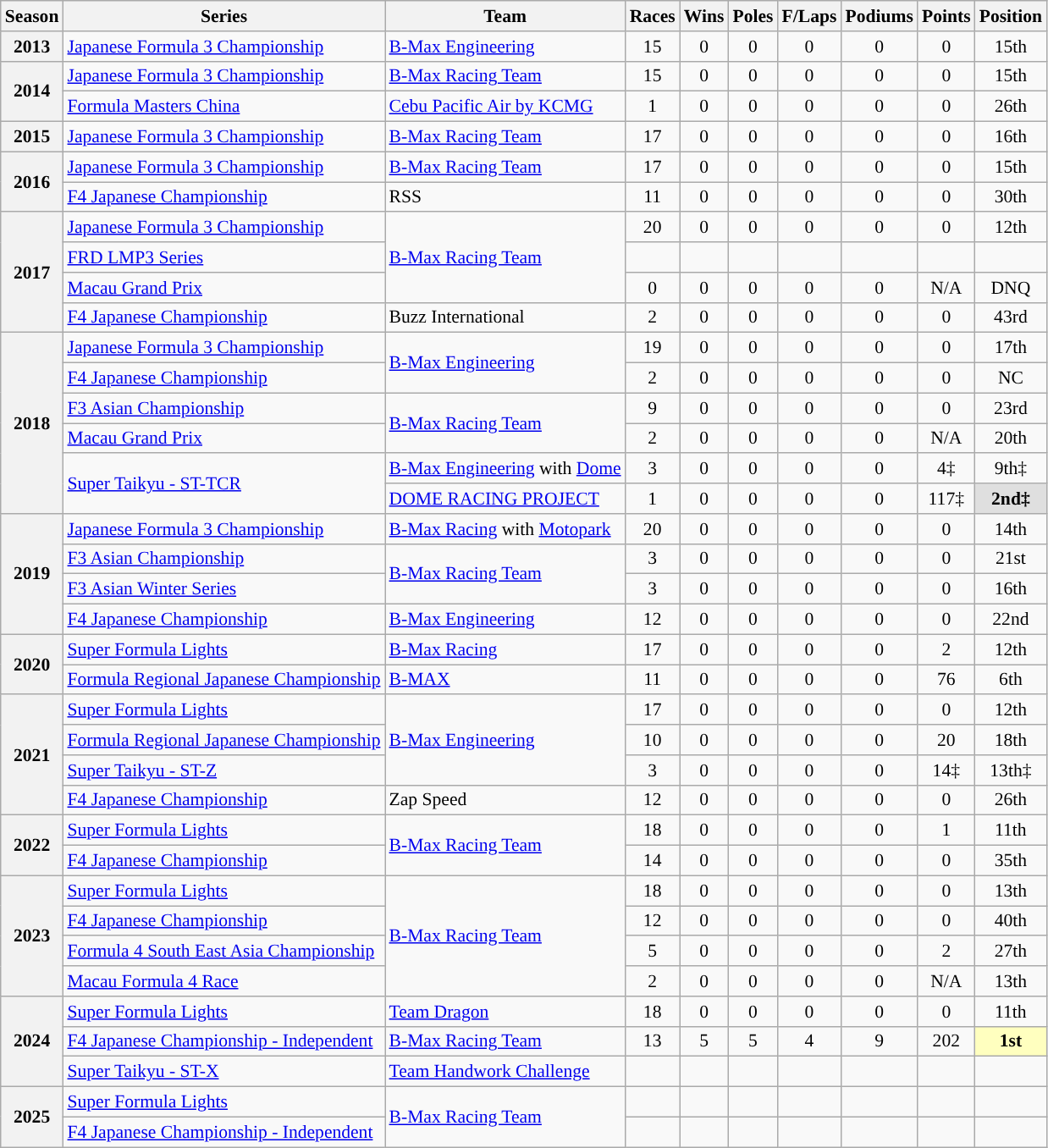<table class="wikitable" style="font-size: 90%; text-align:center">
<tr>
<th>Season</th>
<th>Series</th>
<th>Team</th>
<th>Races</th>
<th>Wins</th>
<th>Poles</th>
<th>F/Laps</th>
<th>Podiums</th>
<th>Points</th>
<th>Position</th>
</tr>
<tr>
<th>2013</th>
<td align=left><a href='#'>Japanese Formula 3 Championship</a></td>
<td align=left><a href='#'>B-Max Engineering</a></td>
<td>15</td>
<td>0</td>
<td>0</td>
<td>0</td>
<td>0</td>
<td>0</td>
<td>15th</td>
</tr>
<tr>
<th rowspan="2">2014</th>
<td align=left><a href='#'>Japanese Formula 3 Championship</a></td>
<td align=left><a href='#'>B-Max Racing Team</a></td>
<td>15</td>
<td>0</td>
<td>0</td>
<td>0</td>
<td>0</td>
<td>0</td>
<td>15th</td>
</tr>
<tr>
<td align=left><a href='#'>Formula Masters China</a></td>
<td align=left><a href='#'>Cebu Pacific Air by KCMG</a></td>
<td>1</td>
<td>0</td>
<td>0</td>
<td>0</td>
<td>0</td>
<td>0</td>
<td>26th</td>
</tr>
<tr>
<th>2015</th>
<td align=left><a href='#'>Japanese Formula 3 Championship</a></td>
<td align=left><a href='#'>B-Max Racing Team</a></td>
<td>17</td>
<td>0</td>
<td>0</td>
<td>0</td>
<td>0</td>
<td>0</td>
<td>16th</td>
</tr>
<tr>
<th rowspan=2>2016</th>
<td align=left><a href='#'>Japanese Formula 3 Championship</a></td>
<td align=left><a href='#'>B-Max Racing Team</a></td>
<td>17</td>
<td>0</td>
<td>0</td>
<td>0</td>
<td>0</td>
<td>0</td>
<td>15th</td>
</tr>
<tr>
<td align=left><a href='#'>F4 Japanese Championship</a></td>
<td align=left>RSS</td>
<td>11</td>
<td>0</td>
<td>0</td>
<td>0</td>
<td>0</td>
<td>0</td>
<td>30th</td>
</tr>
<tr>
<th rowspan="4">2017</th>
<td align=left><a href='#'>Japanese Formula 3 Championship</a></td>
<td rowspan="3" align="left"><a href='#'>B-Max Racing Team</a></td>
<td>20</td>
<td>0</td>
<td>0</td>
<td>0</td>
<td>0</td>
<td>0</td>
<td>12th</td>
</tr>
<tr>
<td align=left><a href='#'>FRD LMP3 Series</a></td>
<td></td>
<td></td>
<td></td>
<td></td>
<td></td>
<td></td>
<td></td>
</tr>
<tr>
<td align=left><a href='#'>Macau Grand Prix</a></td>
<td>0</td>
<td>0</td>
<td>0</td>
<td>0</td>
<td>0</td>
<td>N/A</td>
<td>DNQ</td>
</tr>
<tr>
<td align=left><a href='#'>F4 Japanese Championship</a></td>
<td align=left>Buzz International</td>
<td>2</td>
<td>0</td>
<td>0</td>
<td>0</td>
<td>0</td>
<td>0</td>
<td>43rd</td>
</tr>
<tr>
<th rowspan="6">2018</th>
<td align=left><a href='#'>Japanese Formula 3 Championship</a></td>
<td rowspan="2" align="left"><a href='#'>B-Max Engineering</a></td>
<td>19</td>
<td>0</td>
<td>0</td>
<td>0</td>
<td>0</td>
<td>0</td>
<td>17th</td>
</tr>
<tr>
<td align=left><a href='#'>F4 Japanese Championship</a></td>
<td>2</td>
<td>0</td>
<td>0</td>
<td>0</td>
<td>0</td>
<td>0</td>
<td>NC</td>
</tr>
<tr>
<td align="left"><a href='#'>F3 Asian Championship</a></td>
<td rowspan="2" align="left"><a href='#'>B-Max Racing Team</a></td>
<td>9</td>
<td>0</td>
<td>0</td>
<td>0</td>
<td>0</td>
<td>0</td>
<td>23rd</td>
</tr>
<tr>
<td align=left><a href='#'>Macau Grand Prix</a></td>
<td>2</td>
<td>0</td>
<td>0</td>
<td>0</td>
<td>0</td>
<td>N/A</td>
<td>20th</td>
</tr>
<tr>
<td rowspan="2" align=left><a href='#'>Super Taikyu - ST-TCR</a></td>
<td align=left nowrap><a href='#'>B-Max Engineering</a> with <a href='#'>Dome</a></td>
<td>3</td>
<td>0</td>
<td>0</td>
<td>0</td>
<td>0</td>
<td>4‡</td>
<td>9th‡</td>
</tr>
<tr>
<td align=left><a href='#'>DOME RACING PROJECT</a></td>
<td>1</td>
<td>0</td>
<td>0</td>
<td>0</td>
<td>0</td>
<td>117‡</td>
<td style="background:#DFDFDF"><strong>2nd‡</strong></td>
</tr>
<tr>
<th rowspan="4">2019</th>
<td align=left><a href='#'>Japanese Formula 3 Championship</a></td>
<td align=left><a href='#'>B-Max Racing</a> with <a href='#'>Motopark</a></td>
<td>20</td>
<td>0</td>
<td>0</td>
<td>0</td>
<td>0</td>
<td>0</td>
<td>14th</td>
</tr>
<tr>
<td align=left><a href='#'>F3 Asian Championship</a></td>
<td rowspan="2" align="left"><a href='#'>B-Max Racing Team</a></td>
<td>3</td>
<td>0</td>
<td>0</td>
<td>0</td>
<td>0</td>
<td>0</td>
<td>21st</td>
</tr>
<tr>
<td align=left><a href='#'>F3 Asian Winter Series</a></td>
<td>3</td>
<td>0</td>
<td>0</td>
<td>0</td>
<td>0</td>
<td>0</td>
<td>16th</td>
</tr>
<tr>
<td align=left><a href='#'>F4 Japanese Championship</a></td>
<td align=left><a href='#'>B-Max Engineering</a></td>
<td>12</td>
<td>0</td>
<td>0</td>
<td>0</td>
<td>0</td>
<td>0</td>
<td>22nd</td>
</tr>
<tr>
<th rowspan="2">2020</th>
<td align=left><a href='#'>Super Formula Lights</a></td>
<td align=left><a href='#'>B-Max Racing</a></td>
<td>17</td>
<td>0</td>
<td>0</td>
<td>0</td>
<td>0</td>
<td>2</td>
<td>12th</td>
</tr>
<tr>
<td align=left nowrap><a href='#'>Formula Regional Japanese Championship</a></td>
<td align=left><a href='#'>B-MAX</a></td>
<td>11</td>
<td>0</td>
<td>0</td>
<td>0</td>
<td>0</td>
<td>76</td>
<td>6th</td>
</tr>
<tr>
<th rowspan="4">2021</th>
<td align=left><a href='#'>Super Formula Lights</a></td>
<td rowspan="3" align="left"><a href='#'>B-Max Engineering</a></td>
<td>17</td>
<td>0</td>
<td>0</td>
<td>0</td>
<td>0</td>
<td>0</td>
<td>12th</td>
</tr>
<tr>
<td align=left><a href='#'>Formula Regional Japanese Championship</a></td>
<td>10</td>
<td>0</td>
<td>0</td>
<td>0</td>
<td>0</td>
<td>20</td>
<td>18th</td>
</tr>
<tr>
<td align=left><a href='#'>Super Taikyu - ST-Z</a></td>
<td>3</td>
<td>0</td>
<td>0</td>
<td>0</td>
<td>0</td>
<td>14‡</td>
<td>13th‡</td>
</tr>
<tr>
<td align=left><a href='#'>F4 Japanese Championship</a></td>
<td align=left>Zap Speed</td>
<td>12</td>
<td>0</td>
<td>0</td>
<td>0</td>
<td>0</td>
<td>0</td>
<td>26th</td>
</tr>
<tr>
<th rowspan="2">2022</th>
<td align=left><a href='#'>Super Formula Lights</a></td>
<td rowspan="2" align="left"><a href='#'>B-Max Racing Team</a></td>
<td>18</td>
<td>0</td>
<td>0</td>
<td>0</td>
<td>0</td>
<td>1</td>
<td>11th</td>
</tr>
<tr>
<td align=left><a href='#'>F4 Japanese Championship</a></td>
<td>14</td>
<td>0</td>
<td>0</td>
<td>0</td>
<td>0</td>
<td>0</td>
<td>35th</td>
</tr>
<tr>
<th rowspan="4">2023</th>
<td align=left><a href='#'>Super Formula Lights</a></td>
<td rowspan="4" align="left"><a href='#'>B-Max Racing Team</a></td>
<td>18</td>
<td>0</td>
<td>0</td>
<td>0</td>
<td>0</td>
<td>0</td>
<td>13th</td>
</tr>
<tr>
<td align=left><a href='#'>F4 Japanese Championship</a></td>
<td>12</td>
<td>0</td>
<td>0</td>
<td>0</td>
<td>0</td>
<td>0</td>
<td>40th</td>
</tr>
<tr>
<td align=left><a href='#'>Formula 4 South East Asia Championship</a></td>
<td>5</td>
<td>0</td>
<td>0</td>
<td>0</td>
<td>0</td>
<td>2</td>
<td>27th</td>
</tr>
<tr>
<td align=left><a href='#'>Macau Formula 4 Race</a></td>
<td>2</td>
<td>0</td>
<td>0</td>
<td>0</td>
<td>0</td>
<td>N/A</td>
<td>13th</td>
</tr>
<tr>
<th rowspan="3">2024</th>
<td align=left><a href='#'>Super Formula Lights</a></td>
<td align="left"><a href='#'>Team Dragon</a></td>
<td>18</td>
<td>0</td>
<td>0</td>
<td>0</td>
<td>0</td>
<td>0</td>
<td>11th</td>
</tr>
<tr>
<td align=left><a href='#'>F4 Japanese Championship - Independent</a></td>
<td align=left><a href='#'>B-Max Racing Team</a></td>
<td>13</td>
<td>5</td>
<td>5</td>
<td>4</td>
<td>9</td>
<td>202</td>
<td style="background:#FFFFBF"><strong>1st</strong></td>
</tr>
<tr>
<td align=left><a href='#'>Super Taikyu - ST-X</a></td>
<td align=left><a href='#'>Team Handwork Challenge</a></td>
<td></td>
<td></td>
<td></td>
<td></td>
<td></td>
<td></td>
<td></td>
</tr>
<tr>
<th rowspan="2">2025</th>
<td align=left><a href='#'>Super Formula Lights</a></td>
<td rowspan="2" align=left><a href='#'>B-Max Racing Team</a></td>
<td></td>
<td></td>
<td></td>
<td></td>
<td></td>
<td></td>
<td></td>
</tr>
<tr>
<td align=left><a href='#'>F4 Japanese Championship - Independent</a></td>
<td></td>
<td></td>
<td></td>
<td></td>
<td></td>
<td></td>
<td></td>
</tr>
</table>
